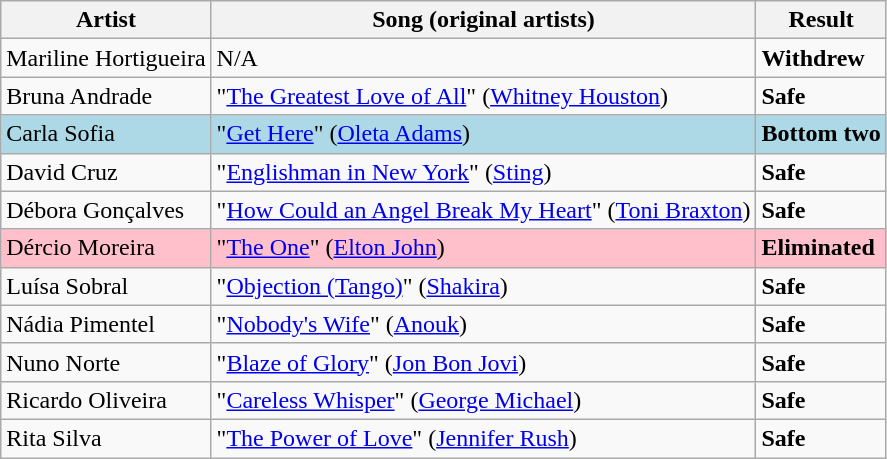<table class=wikitable>
<tr>
<th>Artist</th>
<th>Song (original artists)</th>
<th>Result</th>
</tr>
<tr>
<td>Mariline Hortigueira</td>
<td>N/A</td>
<td><strong>Withdrew</strong></td>
</tr>
<tr>
<td>Bruna Andrade</td>
<td>"<a href='#'>The Greatest Love of All</a>" (<a href='#'>Whitney Houston</a>)</td>
<td><strong>Safe</strong></td>
</tr>
<tr style="background:lightblue;">
<td>Carla Sofia</td>
<td>"<a href='#'>Get Here</a>" (<a href='#'>Oleta Adams</a>)</td>
<td><strong>Bottom two</strong></td>
</tr>
<tr>
<td>David Cruz</td>
<td>"<a href='#'>Englishman in New York</a>" (<a href='#'>Sting</a>)</td>
<td><strong>Safe</strong></td>
</tr>
<tr>
<td>Débora Gonçalves</td>
<td>"<a href='#'>How Could an Angel Break My Heart</a>" (<a href='#'>Toni Braxton</a>)</td>
<td><strong>Safe</strong></td>
</tr>
<tr style="background:pink;">
<td>Dércio Moreira</td>
<td>"<a href='#'>The One</a>" (<a href='#'>Elton John</a>)</td>
<td><strong>Eliminated</strong></td>
</tr>
<tr>
<td>Luísa Sobral</td>
<td>"<a href='#'>Objection (Tango)</a>" (<a href='#'>Shakira</a>)</td>
<td><strong>Safe</strong></td>
</tr>
<tr>
<td>Nádia Pimentel</td>
<td>"<a href='#'>Nobody's Wife</a>" (<a href='#'>Anouk</a>)</td>
<td><strong>Safe</strong></td>
</tr>
<tr>
<td>Nuno Norte</td>
<td>"<a href='#'>Blaze of Glory</a>" (<a href='#'>Jon Bon Jovi</a>)</td>
<td><strong>Safe</strong></td>
</tr>
<tr>
<td>Ricardo Oliveira</td>
<td>"<a href='#'>Careless Whisper</a>" (<a href='#'>George Michael</a>)</td>
<td><strong>Safe</strong></td>
</tr>
<tr>
<td>Rita Silva</td>
<td>"<a href='#'>The Power of Love</a>" (<a href='#'>Jennifer Rush</a>)</td>
<td><strong>Safe</strong></td>
</tr>
</table>
